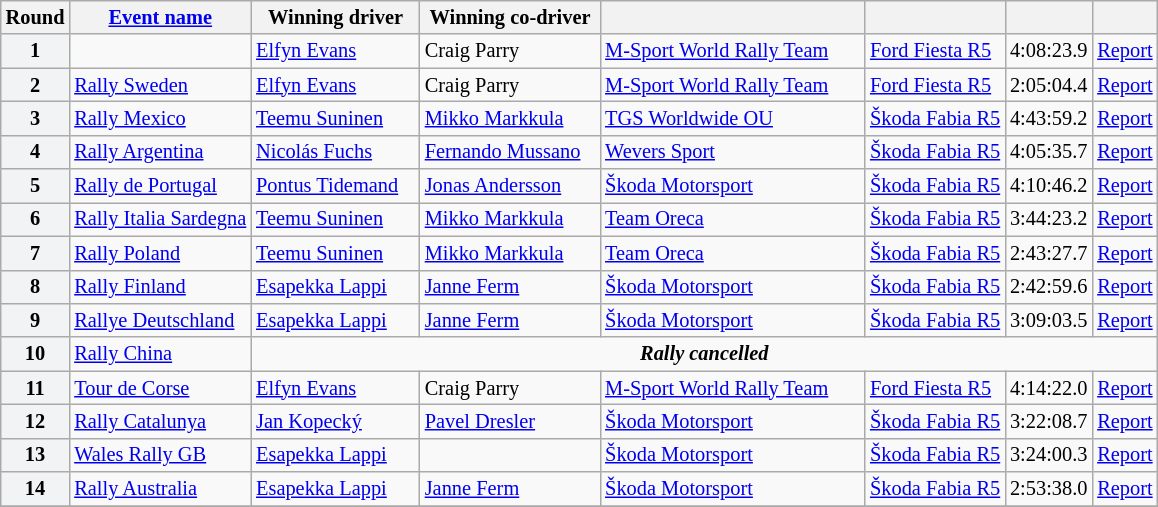<table class="wikitable" style="font-size:85%;">
<tr>
<th>Round</th>
<th><a href='#'>Event name</a></th>
<th>Winning driver</th>
<th>Winning co-driver</th>
<th></th>
<th></th>
<th></th>
<th class="unsortable"></th>
</tr>
<tr>
<th style="background-color:#f2f3f4">1</th>
<td style="padding-right:24px"></td>
<td> <a href='#'>Elfyn Evans</a></td>
<td> Craig Parry</td>
<td style="padding-right:24px"> <a href='#'>M-Sport World Rally Team</a></td>
<td><a href='#'>Ford Fiesta R5</a></td>
<td align="center">4:08:23.9</td>
<td><a href='#'>Report</a></td>
</tr>
<tr>
<th style="background-color:#f2f3f4">2</th>
<td> <a href='#'>Rally Sweden</a></td>
<td> <a href='#'>Elfyn Evans</a></td>
<td> Craig Parry</td>
<td style="padding-right:24px"> <a href='#'>M-Sport World Rally Team</a></td>
<td><a href='#'>Ford Fiesta R5</a></td>
<td align="center">2:05:04.4</td>
<td><a href='#'>Report</a></td>
</tr>
<tr>
<th style="background-color:#f2f3f4">3</th>
<td> <a href='#'>Rally Mexico</a></td>
<td> <a href='#'>Teemu Suninen</a></td>
<td> <a href='#'>Mikko Markkula</a></td>
<td style="padding-right:24px"> <a href='#'>TGS Worldwide OU</a></td>
<td><a href='#'>Škoda Fabia R5</a></td>
<td align="center">4:43:59.2</td>
<td><a href='#'>Report</a></td>
</tr>
<tr>
<th style="background-color:#f2f3f4">4</th>
<td> <a href='#'>Rally Argentina</a></td>
<td> <a href='#'>Nicolás Fuchs</a></td>
<td> <a href='#'>Fernando Mussano</a></td>
<td> <a href='#'>Wevers Sport</a></td>
<td><a href='#'>Škoda Fabia R5</a></td>
<td align="center">4:05:35.7</td>
<td><a href='#'>Report</a></td>
</tr>
<tr>
<th style="background-color:#f2f3f4">5</th>
<td> <a href='#'>Rally de Portugal</a></td>
<td> <a href='#'>Pontus Tidemand</a></td>
<td> <a href='#'>Jonas Andersson</a></td>
<td> <a href='#'>Škoda Motorsport</a></td>
<td><a href='#'>Škoda Fabia R5</a></td>
<td align="center">4:10:46.2</td>
<td><a href='#'>Report</a></td>
</tr>
<tr>
<th style="background-color:#f2f3f4">6</th>
<td> <a href='#'>Rally Italia Sardegna</a></td>
<td style="padding-right:24px"> <a href='#'>Teemu Suninen</a></td>
<td> <a href='#'>Mikko Markkula</a></td>
<td> <a href='#'>Team Oreca</a></td>
<td><a href='#'>Škoda Fabia R5</a></td>
<td align="center">3:44:23.2</td>
<td><a href='#'>Report</a></td>
</tr>
<tr>
<th style="background-color:#f2f3f4">7</th>
<td> <a href='#'>Rally Poland</a></td>
<td> <a href='#'>Teemu Suninen</a></td>
<td style="padding-right:24px"> <a href='#'>Mikko Markkula</a></td>
<td> <a href='#'>Team Oreca</a></td>
<td><a href='#'>Škoda Fabia R5</a></td>
<td align="center">2:43:27.7</td>
<td><a href='#'>Report</a></td>
</tr>
<tr>
<th style="background-color:#f2f3f4">8</th>
<td> <a href='#'>Rally Finland</a></td>
<td> <a href='#'>Esapekka Lappi</a></td>
<td style="padding-right:24px"> <a href='#'>Janne Ferm</a></td>
<td> <a href='#'>Škoda Motorsport</a></td>
<td><a href='#'>Škoda Fabia R5</a></td>
<td align="center">2:42:59.6</td>
<td><a href='#'>Report</a></td>
</tr>
<tr>
<th style="background-color:#f2f3f4">9</th>
<td> <a href='#'>Rallye Deutschland</a></td>
<td> <a href='#'>Esapekka Lappi</a></td>
<td style="padding-right:24px"> <a href='#'>Janne Ferm</a></td>
<td> <a href='#'>Škoda Motorsport</a></td>
<td><a href='#'>Škoda Fabia R5</a></td>
<td align="center">3:09:03.5</td>
<td><a href='#'>Report</a></td>
</tr>
<tr>
<th style="background-color:#f2f3f4">10</th>
<td> <a href='#'>Rally China</a></td>
<td colspan="6" align="center"><strong><em>Rally cancelled</em></strong></td>
</tr>
<tr>
<th style="background-color:#f2f3f4">11</th>
<td> <a href='#'>Tour de Corse</a></td>
<td> <a href='#'>Elfyn Evans</a></td>
<td style="padding-right:24px"> Craig Parry</td>
<td> <a href='#'>M-Sport World Rally Team</a></td>
<td><a href='#'>Ford Fiesta R5</a></td>
<td align="center">4:14:22.0</td>
<td><a href='#'>Report</a></td>
</tr>
<tr>
<th style="background-color:#f2f3f4">12</th>
<td> <a href='#'>Rally Catalunya</a></td>
<td> <a href='#'>Jan Kopecký</a></td>
<td style="padding-right:24px"> <a href='#'>Pavel Dresler</a></td>
<td> <a href='#'>Škoda Motorsport</a></td>
<td><a href='#'>Škoda Fabia R5</a></td>
<td align="center">3:22:08.7</td>
<td><a href='#'>Report</a></td>
</tr>
<tr>
<th style="background-color:#f2f3f4">13</th>
<td> <a href='#'>Wales Rally GB</a></td>
<td> <a href='#'>Esapekka Lappi</a></td>
<td style="padding-right:24px"></td>
<td> <a href='#'>Škoda Motorsport</a></td>
<td><a href='#'>Škoda Fabia R5</a></td>
<td align="center">3:24:00.3</td>
<td><a href='#'>Report</a></td>
</tr>
<tr>
<th style="background-color:#f2f3f4">14</th>
<td> <a href='#'>Rally Australia</a></td>
<td> <a href='#'>Esapekka Lappi</a></td>
<td style="padding-right:24px"> <a href='#'>Janne Ferm</a></td>
<td> <a href='#'>Škoda Motorsport</a></td>
<td><a href='#'>Škoda Fabia R5</a></td>
<td align="center">2:53:38.0</td>
<td><a href='#'>Report</a></td>
</tr>
<tr>
</tr>
</table>
